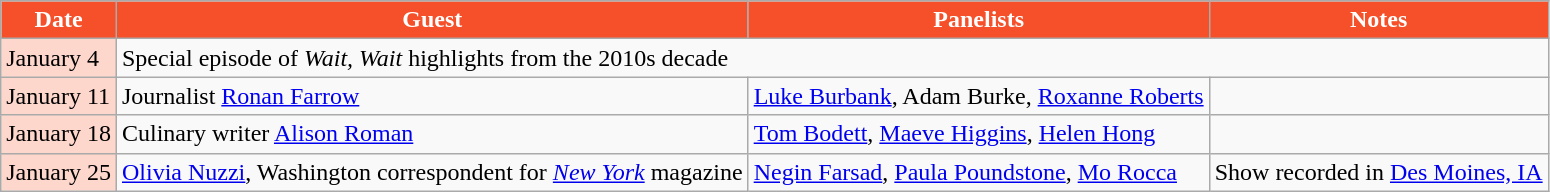<table class="wikitable">
<tr>
<th style="background:#F55029;color:#FFFFFF;">Date</th>
<th style="background:#F55029;color:#FFFFFF;">Guest</th>
<th style="background:#F55029;color:#FFFFFF;">Panelists</th>
<th style="background:#F55029;color:#FFFFFF;">Notes</th>
</tr>
<tr>
<td style="background:#FDD6CC;color:#000000;">January 4</td>
<td colspan="3">Special episode of <em>Wait, Wait</em> highlights from the 2010s decade</td>
</tr>
<tr>
<td style="background:#FDD6CC;color:#000000;">January 11</td>
<td>Journalist <a href='#'>Ronan Farrow</a></td>
<td><a href='#'>Luke Burbank</a>, Adam Burke, <a href='#'>Roxanne Roberts</a></td>
<td></td>
</tr>
<tr>
<td style="background:#FDD6CC;color:#000000;">January 18</td>
<td>Culinary writer <a href='#'>Alison Roman</a></td>
<td><a href='#'>Tom Bodett</a>, <a href='#'>Maeve Higgins</a>, <a href='#'>Helen Hong</a></td>
<td></td>
</tr>
<tr>
<td style="background:#FDD6CC;color:#000000;">January 25</td>
<td><a href='#'>Olivia Nuzzi</a>, Washington correspondent for <em><a href='#'>New York</a></em> magazine</td>
<td><a href='#'>Negin Farsad</a>, <a href='#'>Paula Poundstone</a>, <a href='#'>Mo Rocca</a></td>
<td>Show recorded in <a href='#'>Des Moines, IA</a> </td>
</tr>
</table>
